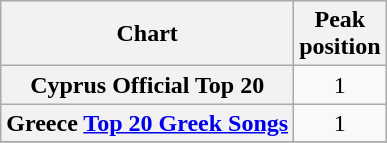<table class="wikitable sortable plainrowheaders" style="text-align:center">
<tr>
<th scope="col">Chart</th>
<th scope="col">Peak<br>position</th>
</tr>
<tr>
<th scope="row">Cyprus Official Top 20</th>
<td>1</td>
</tr>
<tr>
<th scope="row">Greece <a href='#'>Top 20 Greek Songs</a></th>
<td>1</td>
</tr>
<tr>
</tr>
</table>
